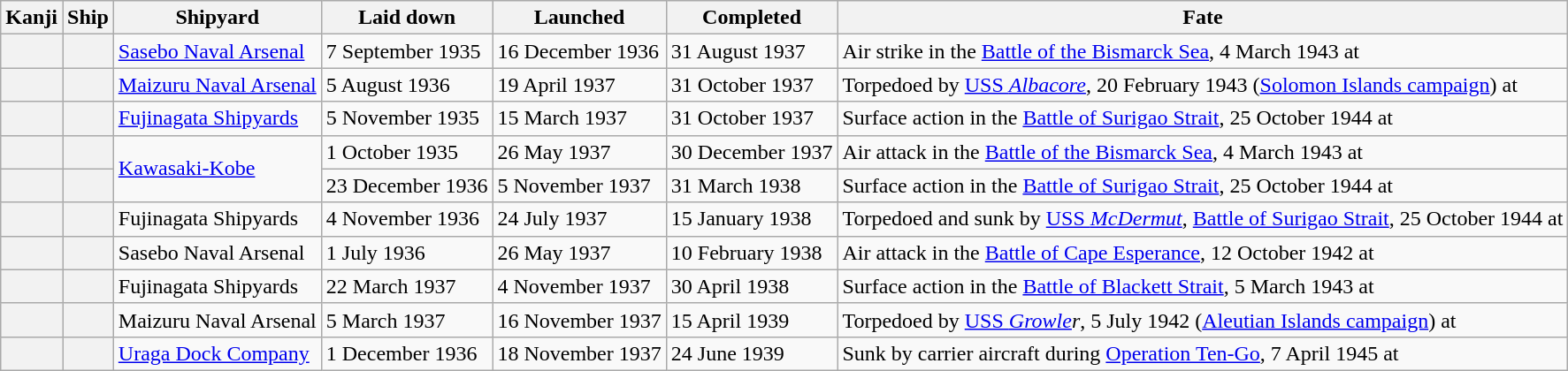<table class="wikitable sortable plainrowheaders">
<tr>
<th scope="col">Kanji</th>
<th scope="col">Ship</th>
<th scope="col">Shipyard</th>
<th scope="col">Laid down</th>
<th scope="col">Launched</th>
<th scope="col">Completed</th>
<th scope="col">Fate</th>
</tr>
<tr>
<th scope="row"></th>
<th scope="row"></th>
<td><a href='#'>Sasebo Naval Arsenal</a></td>
<td>7 September 1935</td>
<td>16 December 1936</td>
<td>31 August 1937</td>
<td data-sort-value="4 March 1943">Air strike in the <a href='#'>Battle of the Bismarck Sea</a>, 4 March 1943 at </td>
</tr>
<tr>
<th scope="row"></th>
<th scope="row"></th>
<td><a href='#'>Maizuru Naval Arsenal</a></td>
<td>5 August 1936</td>
<td>19 April 1937</td>
<td>31 October 1937</td>
<td data-sort-value="20 February 1943">Torpedoed by <a href='#'>USS <em>Albacore</em></a>, 20 February 1943 (<a href='#'>Solomon Islands campaign</a>) at </td>
</tr>
<tr>
<th scope="row"></th>
<th scope="row"></th>
<td><a href='#'>Fujinagata Shipyards</a></td>
<td>5 November 1935</td>
<td>15 March 1937</td>
<td>31 October 1937</td>
<td data-sort-value="25 October 1944">Surface action in the <a href='#'>Battle of Surigao Strait</a>, 25 October 1944 at </td>
</tr>
<tr>
<th scope="row"></th>
<th scope="row"></th>
<td rowspan=2><a href='#'>Kawasaki-Kobe</a></td>
<td>1 October 1935</td>
<td>26 May 1937</td>
<td>30 December 1937</td>
<td data-sort-value="4 March 1943">Air attack in the <a href='#'>Battle of the Bismarck Sea</a>, 4 March 1943 at </td>
</tr>
<tr>
<th scope="row"></th>
<th scope="row"></th>
<td>23 December 1936</td>
<td>5 November 1937</td>
<td>31 March 1938</td>
<td data-sort-value="25 October 1944">Surface action in the <a href='#'>Battle of Surigao Strait</a>, 25 October 1944 at </td>
</tr>
<tr>
<th scope="row"></th>
<th scope="row"></th>
<td>Fujinagata Shipyards</td>
<td>4 November 1936</td>
<td>24 July 1937</td>
<td>15 January 1938</td>
<td data-sort-value="25 October 1944">Torpedoed and sunk by <a href='#'>USS <em>McDermut</em></a>, <a href='#'>Battle of Surigao Strait</a>, 25 October 1944 at </td>
</tr>
<tr>
<th scope="row"></th>
<th scope="row"></th>
<td>Sasebo Naval Arsenal</td>
<td>1 July 1936</td>
<td>26 May 1937</td>
<td>10 February 1938</td>
<td data-sort-value="12 October 1942">Air attack in the <a href='#'>Battle of Cape Esperance</a>, 12 October 1942 at </td>
</tr>
<tr>
<th scope="row"></th>
<th scope="row"></th>
<td>Fujinagata Shipyards</td>
<td>22 March 1937</td>
<td>4 November 1937</td>
<td>30 April 1938</td>
<td data-sort-value="5 March 1943">Surface action in the <a href='#'>Battle of Blackett Strait</a>, 5 March 1943 at </td>
</tr>
<tr>
<th scope="row"></th>
<th scope="row"></th>
<td>Maizuru Naval Arsenal</td>
<td>5 March 1937</td>
<td>16 November 1937</td>
<td>15 April 1939</td>
<td data-sort-value="5 July 1942">Torpedoed by <a href='#'>USS <em>Growle</em></a><em>r</em>, 5 July 1942 (<a href='#'>Aleutian Islands campaign</a>) at </td>
</tr>
<tr>
<th scope="row"></th>
<th scope="row"></th>
<td><a href='#'>Uraga Dock Company</a></td>
<td>1 December 1936</td>
<td>18 November 1937</td>
<td>24 June 1939</td>
<td data-sort-value="7 April 1945">Sunk by carrier aircraft during <a href='#'>Operation Ten-Go</a>, 7 April 1945 at </td>
</tr>
</table>
